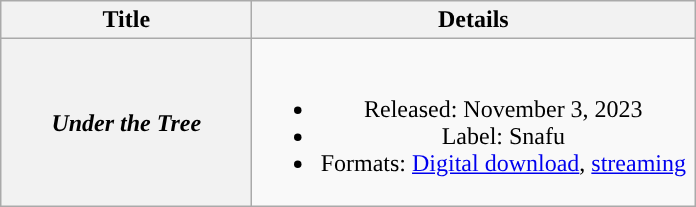<table class="wikitable plainrowheaders" style="text-align:center;">
<tr>
<th scope="col" style="width:10em;">Title</th>
<th scope="col" style="width:18em;">Details</th>
</tr>
<tr>
<th scope="row"><em>Under the Tree</em></th>
<td><br><ul><li>Released: November 3, 2023</li><li>Label: Snafu</li><li>Formats: <a href='#'>Digital download</a>, <a href='#'>streaming</a></li></ul></td>
</tr>
</table>
